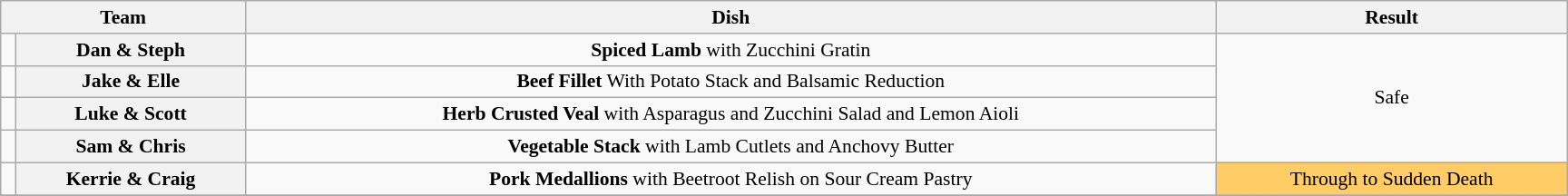<table class="wikitable plainrowheaders" style="margin:1em auto; text-align:center; font-size:90%; width:80em;">
<tr>
<th colspan="2">Team</th>
<th>Dish</th>
<th>Result</th>
</tr>
<tr>
<td></td>
<th>Dan & Steph</th>
<td><strong>Spiced Lamb</strong> with Zucchini Gratin</td>
<td rowspan="4">Safe</td>
</tr>
<tr>
<td></td>
<th>Jake & Elle</th>
<td><strong>Beef Fillet</strong> With Potato Stack and Balsamic Reduction</td>
</tr>
<tr>
<td></td>
<th>Luke & Scott</th>
<td><strong>Herb Crusted Veal</strong> with Asparagus and Zucchini Salad and Lemon Aioli</td>
</tr>
<tr>
<td></td>
<th>Sam & Chris</th>
<td><strong>Vegetable Stack</strong> with Lamb Cutlets and Anchovy Butter</td>
</tr>
<tr>
<td></td>
<th>Kerrie & Craig</th>
<td><strong>Pork Medallions</strong> with Beetroot Relish on Sour Cream Pastry</td>
<td style="background:#FFCC66;">Through to Sudden Death</td>
</tr>
<tr>
</tr>
</table>
